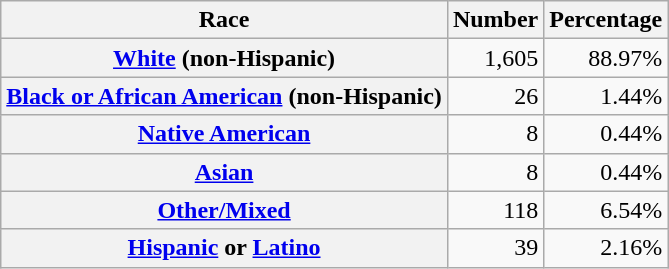<table class="wikitable" style="text-align:right">
<tr>
<th scope="col">Race</th>
<th scope="col">Number</th>
<th scope="col">Percentage</th>
</tr>
<tr>
<th scope="row"><a href='#'>White</a> (non-Hispanic)</th>
<td>1,605</td>
<td>88.97%</td>
</tr>
<tr>
<th scope="row"><a href='#'>Black or African American</a> (non-Hispanic)</th>
<td>26</td>
<td>1.44%</td>
</tr>
<tr>
<th scope="row"><a href='#'>Native American</a></th>
<td>8</td>
<td>0.44%</td>
</tr>
<tr>
<th scope="row"><a href='#'>Asian</a></th>
<td>8</td>
<td>0.44%</td>
</tr>
<tr>
<th scope="row"><a href='#'>Other/Mixed</a></th>
<td>118</td>
<td>6.54%</td>
</tr>
<tr>
<th scope="row"><a href='#'>Hispanic</a> or <a href='#'>Latino</a></th>
<td>39</td>
<td>2.16%</td>
</tr>
</table>
